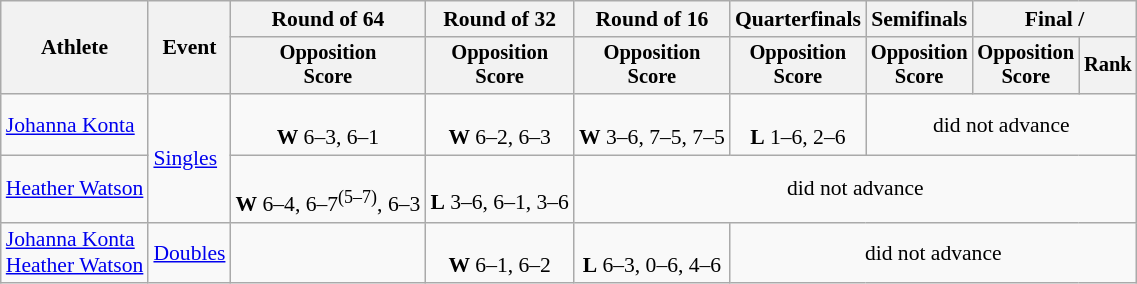<table class=wikitable style="font-size:90%">
<tr>
<th rowspan="2">Athlete</th>
<th rowspan="2">Event</th>
<th>Round of 64</th>
<th>Round of 32</th>
<th>Round of 16</th>
<th>Quarterfinals</th>
<th>Semifinals</th>
<th colspan=2>Final / </th>
</tr>
<tr style="font-size:95%">
<th>Opposition<br>Score</th>
<th>Opposition<br>Score</th>
<th>Opposition<br>Score</th>
<th>Opposition<br>Score</th>
<th>Opposition<br>Score</th>
<th>Opposition<br>Score</th>
<th>Rank</th>
</tr>
<tr align=center>
<td align=left><a href='#'>Johanna Konta</a></td>
<td align=left rowspan=2><a href='#'>Singles</a></td>
<td><br> <strong>W</strong> 6–3, 6–1</td>
<td><br> <strong>W</strong> 6–2, 6–3</td>
<td><br><strong>W</strong> 3–6, 7–5, 7–5</td>
<td><br><strong>L</strong> 1–6, 2–6</td>
<td colspan=3>did not advance</td>
</tr>
<tr align=center>
<td align=left><a href='#'>Heather Watson</a></td>
<td><br><strong>W</strong> 6–4, 6–7<sup>(5–7)</sup>, 6–3</td>
<td><br><strong>L</strong> 3–6, 6–1, 3–6</td>
<td colspan=5>did not advance</td>
</tr>
<tr align=center>
<td align=left><a href='#'>Johanna Konta</a><br><a href='#'>Heather Watson</a></td>
<td align=left><a href='#'>Doubles</a></td>
<td></td>
<td><br><strong>W</strong> 6–1, 6–2</td>
<td><br><strong>L</strong> 6–3, 0–6, 4–6</td>
<td colspan=4>did not advance</td>
</tr>
</table>
